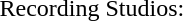<table>
<tr style="vertical-align:top;">
<td>Recording Studios:</td>
<td></td>
</tr>
</table>
